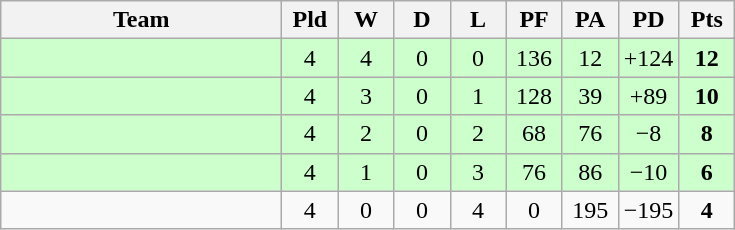<table class="wikitable" style="text-align: center;">
<tr>
<th width="180">Team</th>
<th width="30">Pld</th>
<th width="30">W</th>
<th width="30">D</th>
<th width="30">L</th>
<th width="30">PF</th>
<th width="30">PA</th>
<th width="30">PD</th>
<th width="30">Pts</th>
</tr>
<tr bgcolor="#ccffcc">
<td align=left></td>
<td>4</td>
<td>4</td>
<td>0</td>
<td>0</td>
<td>136</td>
<td>12</td>
<td>+124</td>
<td><strong>12</strong></td>
</tr>
<tr bgcolor="#ccffcc">
<td align=left></td>
<td>4</td>
<td>3</td>
<td>0</td>
<td>1</td>
<td>128</td>
<td>39</td>
<td>+89</td>
<td><strong>10</strong></td>
</tr>
<tr bgcolor="#ccffcc">
<td align=left></td>
<td>4</td>
<td>2</td>
<td>0</td>
<td>2</td>
<td>68</td>
<td>76</td>
<td>−8</td>
<td><strong>8</strong></td>
</tr>
<tr bgcolor="#ccffcc">
<td align=left></td>
<td>4</td>
<td>1</td>
<td>0</td>
<td>3</td>
<td>76</td>
<td>86</td>
<td>−10</td>
<td><strong>6</strong></td>
</tr>
<tr>
<td align=left></td>
<td>4</td>
<td>0</td>
<td>0</td>
<td>4</td>
<td>0</td>
<td>195</td>
<td>−195</td>
<td><strong>4</strong></td>
</tr>
</table>
